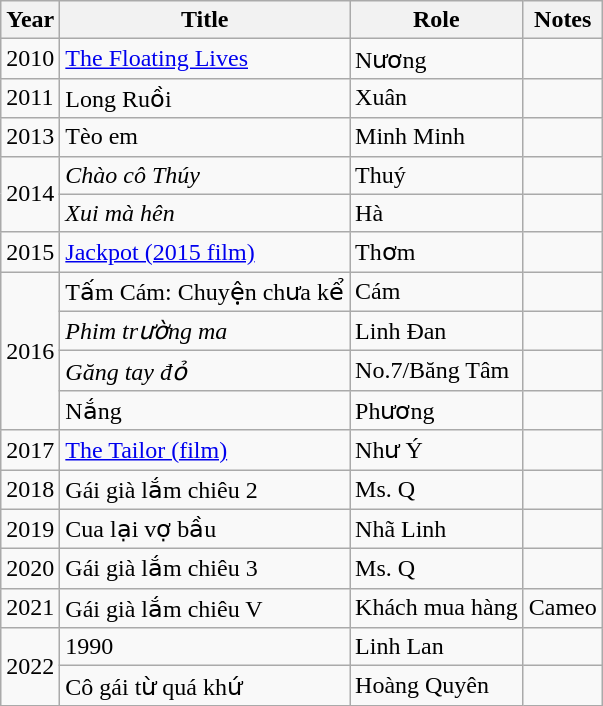<table class="wikitable">
<tr>
<th>Year</th>
<th>Title</th>
<th>Role</th>
<th>Notes</th>
</tr>
<tr>
<td>2010</td>
<td><a href='#'>The Floating Lives</a></td>
<td>Nương</td>
<td></td>
</tr>
<tr>
<td>2011</td>
<td>Long Ruồi</td>
<td>Xuân</td>
<td></td>
</tr>
<tr>
<td>2013</td>
<td>Tèo em</td>
<td>Minh Minh</td>
<td></td>
</tr>
<tr>
<td rowspan="2">2014</td>
<td><em>Chào cô Thúy</em></td>
<td>Thuý</td>
<td></td>
</tr>
<tr>
<td><em>Xui mà hên</em></td>
<td>Hà</td>
<td></td>
</tr>
<tr>
<td>2015</td>
<td><a href='#'>Jackpot (2015 film)</a></td>
<td>Thơm</td>
<td></td>
</tr>
<tr>
<td rowspan="4">2016</td>
<td>Tấm Cám: Chuyện chưa kể</td>
<td>Cám</td>
<td></td>
</tr>
<tr>
<td><em>Phim trường ma</em></td>
<td>Linh Đan</td>
<td></td>
</tr>
<tr>
<td><em>Găng tay đỏ</em></td>
<td>No.7/Băng Tâm</td>
<td></td>
</tr>
<tr>
<td>Nắng</td>
<td>Phương</td>
<td></td>
</tr>
<tr>
<td>2017</td>
<td><a href='#'>The Tailor (film)</a></td>
<td>Như Ý</td>
<td></td>
</tr>
<tr>
<td>2018</td>
<td>Gái già lắm chiêu 2</td>
<td>Ms. Q</td>
<td></td>
</tr>
<tr>
<td>2019</td>
<td>Cua lại vợ bầu</td>
<td>Nhã Linh</td>
<td></td>
</tr>
<tr>
<td>2020</td>
<td>Gái già lắm chiêu 3</td>
<td>Ms. Q</td>
<td></td>
</tr>
<tr>
<td>2021</td>
<td>Gái già lắm chiêu V</td>
<td>Khách mua hàng</td>
<td>Cameo</td>
</tr>
<tr>
<td rowspan="2">2022</td>
<td>1990</td>
<td>Linh Lan</td>
<td></td>
</tr>
<tr>
<td>Cô gái từ quá khứ</td>
<td>Hoàng Quyên</td>
<td></td>
</tr>
</table>
